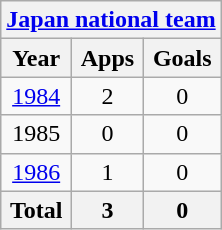<table class="wikitable" style="text-align:center">
<tr>
<th colspan=3><a href='#'>Japan national team</a></th>
</tr>
<tr>
<th>Year</th>
<th>Apps</th>
<th>Goals</th>
</tr>
<tr>
<td><a href='#'>1984</a></td>
<td>2</td>
<td>0</td>
</tr>
<tr>
<td>1985</td>
<td>0</td>
<td>0</td>
</tr>
<tr>
<td><a href='#'>1986</a></td>
<td>1</td>
<td>0</td>
</tr>
<tr>
<th>Total</th>
<th>3</th>
<th>0</th>
</tr>
</table>
